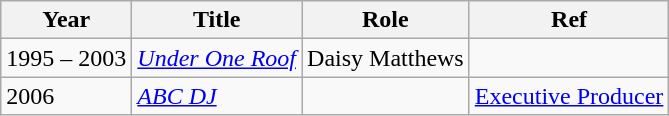<table class="wikitable">
<tr>
<th>Year</th>
<th>Title</th>
<th>Role</th>
<th>Ref</th>
</tr>
<tr>
<td>1995 – 2003</td>
<td><a href='#'><em>Under One Roof</em></a></td>
<td>Daisy Matthews</td>
<td></td>
</tr>
<tr>
<td>2006</td>
<td><em><a href='#'>ABC DJ</a></em></td>
<td></td>
<td><a href='#'>Executive Producer</a></td>
</tr>
</table>
